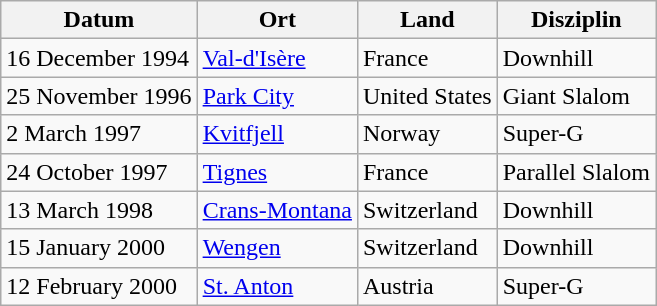<table class="wikitable">
<tr>
<th>Datum</th>
<th>Ort</th>
<th>Land</th>
<th>Disziplin</th>
</tr>
<tr>
<td>16 December 1994</td>
<td><a href='#'>Val-d'Isère</a></td>
<td>France</td>
<td>Downhill</td>
</tr>
<tr>
<td>25 November 1996</td>
<td><a href='#'>Park City</a></td>
<td>United States</td>
<td>Giant Slalom</td>
</tr>
<tr>
<td>2 March 1997</td>
<td><a href='#'>Kvitfjell</a></td>
<td>Norway</td>
<td>Super-G</td>
</tr>
<tr>
<td>24 October 1997</td>
<td><a href='#'>Tignes</a></td>
<td>France</td>
<td>Parallel Slalom</td>
</tr>
<tr>
<td>13 March 1998</td>
<td><a href='#'>Crans-Montana</a></td>
<td>Switzerland</td>
<td>Downhill</td>
</tr>
<tr>
<td>15 January 2000</td>
<td><a href='#'>Wengen</a></td>
<td>Switzerland</td>
<td>Downhill</td>
</tr>
<tr>
<td>12 February 2000</td>
<td><a href='#'>St. Anton</a></td>
<td>Austria</td>
<td>Super-G</td>
</tr>
</table>
